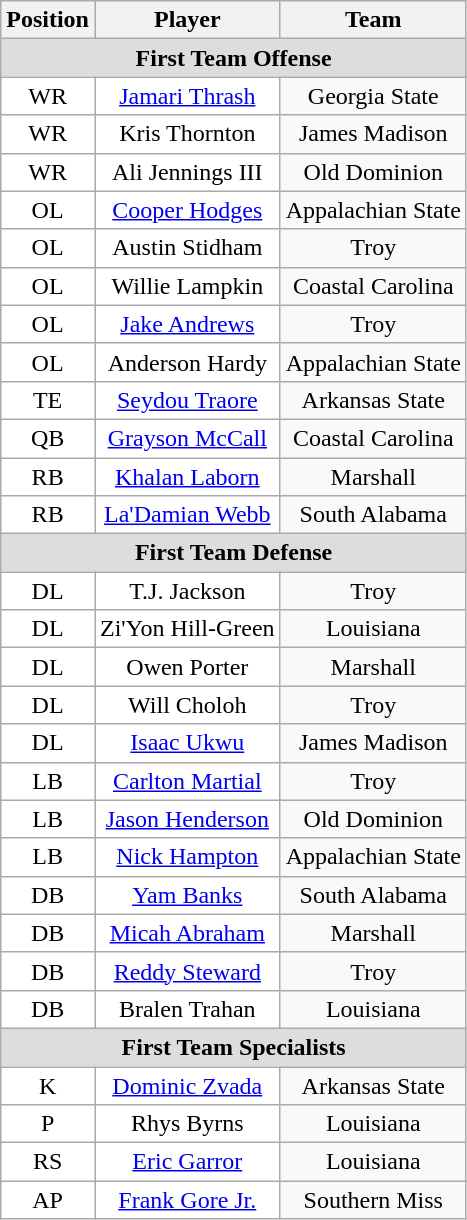<table class="wikitable" border="0">
<tr>
<th>Position</th>
<th>Player</th>
<th>Team</th>
</tr>
<tr>
<td colspan="3" style="text-align:center; background:#ddd;"><strong>First Team Offense </strong></td>
</tr>
<tr style="text-align:center;">
<td style="background:white">WR</td>
<td style="background:white"><a href='#'>Jamari Thrash</a></td>
<td style=>Georgia State</td>
</tr>
<tr style="text-align:center;">
<td style="background:white">WR</td>
<td style="background:white">Kris Thornton</td>
<td style=>James Madison</td>
</tr>
<tr style="text-align:center;">
<td style="background:white">WR</td>
<td style="background:white">Ali Jennings III</td>
<td style=>Old Dominion</td>
</tr>
<tr style="text-align:center;">
<td style="background:white">OL</td>
<td style="background:white"><a href='#'>Cooper Hodges</a></td>
<td style=>Appalachian State</td>
</tr>
<tr style="text-align:center;">
<td style="background:white">OL</td>
<td style="background:white">Austin Stidham</td>
<td style=>Troy</td>
</tr>
<tr style="text-align:center;">
<td style="background:white">OL</td>
<td style="background:white">Willie Lampkin</td>
<td style=>Coastal Carolina</td>
</tr>
<tr style="text-align:center;">
<td style="background:white">OL</td>
<td style="background:white"><a href='#'>Jake Andrews</a></td>
<td style=>Troy</td>
</tr>
<tr style="text-align:center;">
<td style="background:white">OL</td>
<td style="background:white">Anderson Hardy</td>
<td style=>Appalachian State</td>
</tr>
<tr style="text-align:center;">
<td style="background:white">TE</td>
<td style="background:white"><a href='#'>Seydou Traore</a></td>
<td style=>Arkansas State</td>
</tr>
<tr style="text-align:center;">
<td style="background:white">QB</td>
<td style="background:white"><a href='#'>Grayson McCall</a></td>
<td style=>Coastal Carolina</td>
</tr>
<tr style="text-align:center;">
<td style="background:white">RB</td>
<td style="background:white"><a href='#'>Khalan Laborn</a></td>
<td style=>Marshall</td>
</tr>
<tr style="text-align:center;">
<td style="background:white">RB</td>
<td style="background:white"><a href='#'>La'Damian Webb</a></td>
<td style=>South Alabama</td>
</tr>
<tr>
<td colspan="3" style="text-align:center; background:#ddd;"><strong>First Team Defense</strong></td>
</tr>
<tr style="text-align:center;">
<td style="background:white">DL</td>
<td style="background:white">T.J. Jackson</td>
<td style=>Troy</td>
</tr>
<tr style="text-align:center;">
<td style="background:white">DL</td>
<td style="background:white">Zi'Yon Hill-Green</td>
<td style=>Louisiana</td>
</tr>
<tr style="text-align:center;">
<td style="background:white">DL</td>
<td style="background:white">Owen Porter</td>
<td style=>Marshall</td>
</tr>
<tr style="text-align:center;">
<td style="background:white">DL</td>
<td style="background:white">Will Choloh</td>
<td style=>Troy</td>
</tr>
<tr style="text-align:center;">
<td style="background:white">DL</td>
<td style="background:white"><a href='#'>Isaac Ukwu</a></td>
<td style=>James Madison</td>
</tr>
<tr style="text-align:center;">
<td style="background:white">LB</td>
<td style="background:white"><a href='#'>Carlton Martial</a></td>
<td style=>Troy</td>
</tr>
<tr style="text-align:center;">
<td style="background:white">LB</td>
<td style="background:white"><a href='#'>Jason Henderson</a></td>
<td style=>Old Dominion</td>
</tr>
<tr style="text-align:center;">
<td style="background:white">LB</td>
<td style="background:white"><a href='#'>Nick Hampton</a></td>
<td style=>Appalachian State</td>
</tr>
<tr style="text-align:center;">
<td style="background:white">DB</td>
<td style="background:white"><a href='#'>Yam Banks</a></td>
<td style=>South Alabama</td>
</tr>
<tr style="text-align:center;">
<td style="background:white">DB</td>
<td style="background:white"><a href='#'>Micah Abraham</a></td>
<td style=>Marshall</td>
</tr>
<tr style="text-align:center;">
<td style="background:white">DB</td>
<td style="background:white"><a href='#'>Reddy Steward</a></td>
<td style=>Troy</td>
</tr>
<tr style="text-align:center;">
<td style="background:white">DB</td>
<td style="background:white">Bralen Trahan</td>
<td style=>Louisiana</td>
</tr>
<tr>
<td colspan="3" style="text-align:center; background:#ddd;"><strong>First Team Specialists</strong></td>
</tr>
<tr style="text-align:center;">
<td style="background:white">K</td>
<td style="background:white"><a href='#'>Dominic Zvada</a></td>
<td style=>Arkansas State</td>
</tr>
<tr style="text-align:center;">
<td style="background:white">P</td>
<td style="background:white">Rhys Byrns</td>
<td style=>Louisiana</td>
</tr>
<tr style="text-align:center;">
<td style="background:white">RS</td>
<td style="background:white"><a href='#'>Eric Garror</a></td>
<td style=>Louisiana</td>
</tr>
<tr style="text-align:center;">
<td style="background:white">AP</td>
<td style="background:white"><a href='#'>Frank Gore Jr.</a></td>
<td style=>Southern Miss</td>
</tr>
</table>
